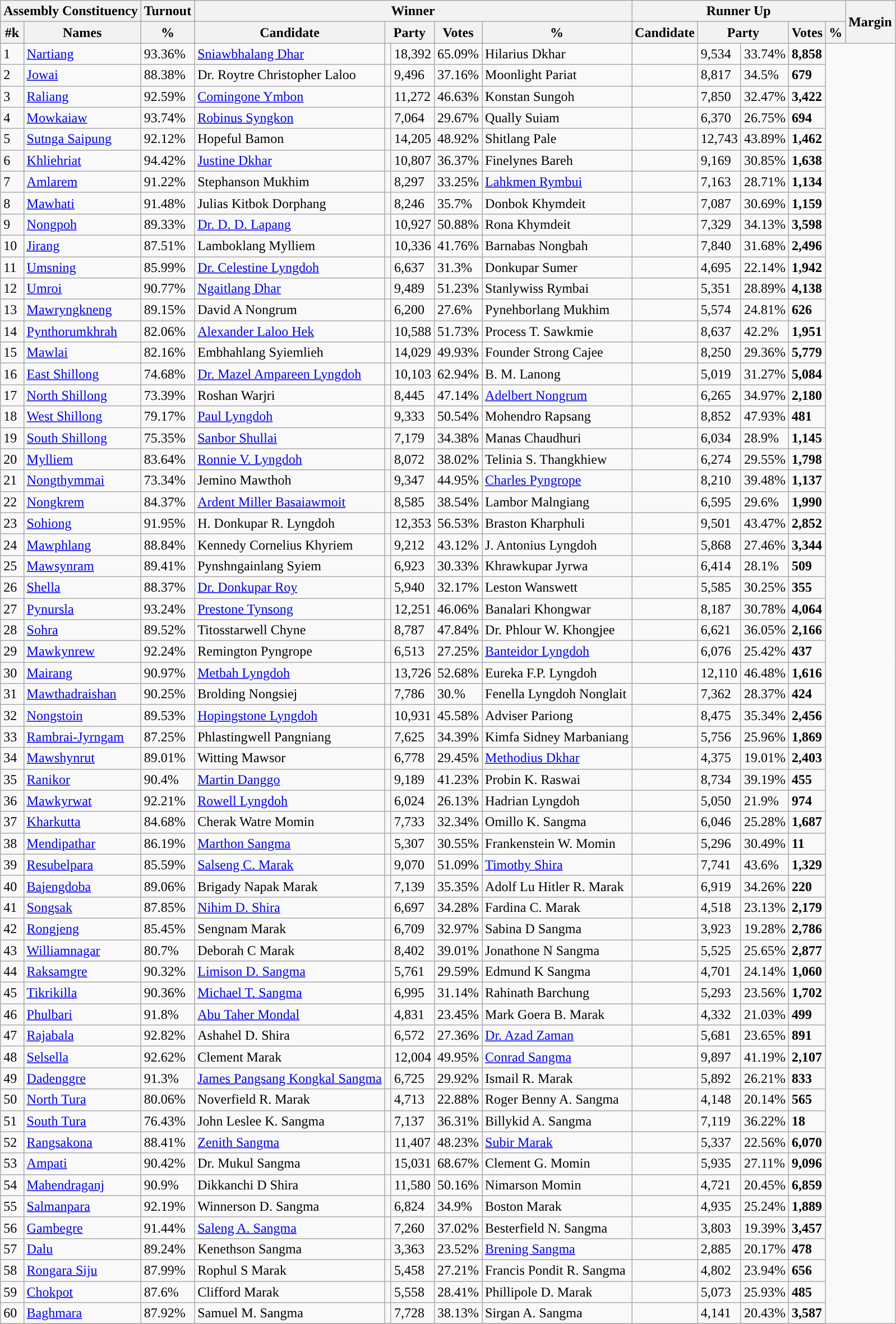<table class="wikitable sortable">
<tr>
<th colspan="2">Assembly Constituency</th>
<th>Turnout</th>
<th colspan="5">Winner</th>
<th colspan="5">Runner Up</th>
<th rowspan="2" data-sort-type=number>Margin</th>
</tr>
<tr>
<th>#k</th>
<th>Names</th>
<th>%</th>
<th>Candidate</th>
<th colspan="2">Party</th>
<th data-sort-type=number>Votes</th>
<th>%</th>
<th>Candidate</th>
<th colspan="2">Party</th>
<th data-sort-type=number>Votes</th>
<th>%</th>
</tr>
<tr>
<td>1</td>
<td><a href='#'>Nartiang</a></td>
<td>93.36%</td>
<td><a href='#'>Sniawbhalang Dhar</a></td>
<td></td>
<td>18,392</td>
<td>65.09%</td>
<td>Hilarius Dkhar</td>
<td></td>
<td>9,534</td>
<td>33.74%</td>
<td style="background:"><span><strong>8,858</strong></span></td>
</tr>
<tr>
<td>2</td>
<td><a href='#'>Jowai</a></td>
<td>88.38%</td>
<td>Dr. Roytre Christopher Laloo</td>
<td></td>
<td>9,496</td>
<td>37.16%</td>
<td>Moonlight Pariat</td>
<td></td>
<td>8,817</td>
<td>34.5%</td>
<td style="background:"><span><strong>679</strong></span></td>
</tr>
<tr>
<td>3</td>
<td><a href='#'>Raliang</a></td>
<td>92.59%</td>
<td><a href='#'>Comingone Ymbon</a></td>
<td></td>
<td>11,272</td>
<td>46.63%</td>
<td>Konstan Sungoh</td>
<td></td>
<td>7,850</td>
<td>32.47%</td>
<td style="background:"><span><strong>3,422</strong></span></td>
</tr>
<tr>
<td>4</td>
<td><a href='#'>Mowkaiaw</a></td>
<td>93.74%</td>
<td><a href='#'>Robinus Syngkon</a></td>
<td></td>
<td>7,064</td>
<td>29.67%</td>
<td>Qually Suiam</td>
<td></td>
<td>6,370</td>
<td>26.75%</td>
<td style="background:"><span><strong>694</strong></span></td>
</tr>
<tr>
<td>5</td>
<td><a href='#'>Sutnga Saipung</a></td>
<td>92.12%</td>
<td>Hopeful Bamon</td>
<td></td>
<td>14,205</td>
<td>48.92%</td>
<td>Shitlang Pale</td>
<td></td>
<td>12,743</td>
<td>43.89%</td>
<td style="background:"><span><strong>1,462</strong></span></td>
</tr>
<tr>
<td>6</td>
<td><a href='#'>Khliehriat</a></td>
<td>94.42%</td>
<td><a href='#'>Justine Dkhar</a></td>
<td></td>
<td>10,807</td>
<td>36.37%</td>
<td>Finelynes Bareh</td>
<td></td>
<td>9,169</td>
<td>30.85%</td>
<td style="background:"><span><strong>1,638</strong></span></td>
</tr>
<tr>
<td>7</td>
<td><a href='#'>Amlarem</a></td>
<td>91.22%</td>
<td>Stephanson Mukhim</td>
<td></td>
<td>8,297</td>
<td>33.25%</td>
<td><a href='#'>Lahkmen Rymbui</a></td>
<td></td>
<td>7,163</td>
<td>28.71%</td>
<td style="background:"><span><strong>1,134</strong></span></td>
</tr>
<tr>
<td>8</td>
<td><a href='#'>Mawhati</a></td>
<td>91.48%</td>
<td>Julias Kitbok Dorphang</td>
<td></td>
<td>8,246</td>
<td>35.7%</td>
<td>Donbok Khymdeit</td>
<td></td>
<td>7,087</td>
<td>30.69%</td>
<td style="background:"><span><strong>1,159</strong></span></td>
</tr>
<tr>
<td>9</td>
<td><a href='#'>Nongpoh</a></td>
<td>89.33%</td>
<td><a href='#'>Dr. D. D. Lapang</a></td>
<td></td>
<td>10,927</td>
<td>50.88%</td>
<td>Rona Khymdeit</td>
<td></td>
<td>7,329</td>
<td>34.13%</td>
<td style="background:"><span><strong>3,598</strong></span></td>
</tr>
<tr>
<td>10</td>
<td><a href='#'>Jirang</a></td>
<td>87.51%</td>
<td>Lamboklang Mylliem</td>
<td></td>
<td>10,336</td>
<td>41.76%</td>
<td>Barnabas Nongbah</td>
<td></td>
<td>7,840</td>
<td>31.68%</td>
<td style="background:"><span><strong>2,496</strong></span></td>
</tr>
<tr>
<td>11</td>
<td><a href='#'>Umsning</a></td>
<td>85.99%</td>
<td><a href='#'>Dr. Celestine Lyngdoh</a></td>
<td></td>
<td>6,637</td>
<td>31.3%</td>
<td>Donkupar Sumer</td>
<td></td>
<td>4,695</td>
<td>22.14%</td>
<td style="background:"><span><strong>1,942</strong></span></td>
</tr>
<tr>
<td>12</td>
<td><a href='#'>Umroi</a></td>
<td>90.77%</td>
<td><a href='#'>Ngaitlang Dhar</a></td>
<td></td>
<td>9,489</td>
<td>51.23%</td>
<td>Stanlywiss Rymbai</td>
<td></td>
<td>5,351</td>
<td>28.89%</td>
<td style="background:"><span><strong>4,138</strong></span></td>
</tr>
<tr>
<td>13</td>
<td><a href='#'>Mawryngkneng</a></td>
<td>89.15%</td>
<td>David A Nongrum</td>
<td></td>
<td>6,200</td>
<td>27.6%</td>
<td>Pynehborlang Mukhim</td>
<td></td>
<td>5,574</td>
<td>24.81%</td>
<td style="background:"><span><strong>626</strong></span></td>
</tr>
<tr>
<td>14</td>
<td><a href='#'>Pynthorumkhrah</a></td>
<td>82.06%</td>
<td><a href='#'>Alexander Laloo Hek</a></td>
<td></td>
<td>10,588</td>
<td>51.73%</td>
<td>Process T. Sawkmie</td>
<td></td>
<td>8,637</td>
<td>42.2%</td>
<td style="background:"><span><strong>1,951</strong></span></td>
</tr>
<tr>
<td>15</td>
<td><a href='#'>Mawlai</a></td>
<td>82.16%</td>
<td>Embhahlang Syiemlieh</td>
<td></td>
<td>14,029</td>
<td>49.93%</td>
<td>Founder Strong Cajee</td>
<td></td>
<td>8,250</td>
<td>29.36%</td>
<td style="background:"><span><strong>5,779</strong></span></td>
</tr>
<tr>
<td>16</td>
<td><a href='#'>East Shillong</a></td>
<td>74.68%</td>
<td><a href='#'>Dr. Mazel Ampareen Lyngdoh</a></td>
<td></td>
<td>10,103</td>
<td>62.94%</td>
<td>B. M. Lanong</td>
<td></td>
<td>5,019</td>
<td>31.27%</td>
<td style="background:"><span><strong>5,084</strong></span></td>
</tr>
<tr>
<td>17</td>
<td><a href='#'>North Shillong</a></td>
<td>73.39%</td>
<td>Roshan Warjri</td>
<td></td>
<td>8,445</td>
<td>47.14%</td>
<td><a href='#'>Adelbert Nongrum</a></td>
<td></td>
<td>6,265</td>
<td>34.97%</td>
<td style="background:"><span><strong>2,180</strong></span></td>
</tr>
<tr>
<td>18</td>
<td><a href='#'>West Shillong</a></td>
<td>79.17%</td>
<td><a href='#'>Paul Lyngdoh</a></td>
<td></td>
<td>9,333</td>
<td>50.54%</td>
<td>Mohendro Rapsang</td>
<td></td>
<td>8,852</td>
<td>47.93%</td>
<td style="background:"><span><strong>481</strong></span></td>
</tr>
<tr>
<td>19</td>
<td><a href='#'>South Shillong</a></td>
<td>75.35%</td>
<td><a href='#'>Sanbor Shullai</a></td>
<td></td>
<td>7,179</td>
<td>34.38%</td>
<td>Manas Chaudhuri</td>
<td></td>
<td>6,034</td>
<td>28.9%</td>
<td style="background:"><span><strong>1,145</strong></span></td>
</tr>
<tr>
<td>20</td>
<td><a href='#'>Mylliem</a></td>
<td>83.64%</td>
<td><a href='#'>Ronnie V. Lyngdoh</a></td>
<td></td>
<td>8,072</td>
<td>38.02%</td>
<td>Telinia S. Thangkhiew</td>
<td></td>
<td>6,274</td>
<td>29.55%</td>
<td style="background:"><span><strong>1,798</strong></span></td>
</tr>
<tr>
<td>21</td>
<td><a href='#'>Nongthymmai</a></td>
<td>73.34%</td>
<td>Jemino Mawthoh</td>
<td></td>
<td>9,347</td>
<td>44.95%</td>
<td><a href='#'>Charles Pyngrope</a></td>
<td></td>
<td>8,210</td>
<td>39.48%</td>
<td style="background:"><span><strong>1,137</strong></span></td>
</tr>
<tr>
<td>22</td>
<td><a href='#'>Nongkrem</a></td>
<td>84.37%</td>
<td><a href='#'>Ardent Miller Basaiawmoit</a></td>
<td></td>
<td>8,585</td>
<td>38.54%</td>
<td>Lambor Malngiang</td>
<td></td>
<td>6,595</td>
<td>29.6%</td>
<td style="background:"><span><strong>1,990</strong></span></td>
</tr>
<tr>
<td>23</td>
<td><a href='#'>Sohiong</a></td>
<td>91.95%</td>
<td>H. Donkupar R. Lyngdoh</td>
<td></td>
<td>12,353</td>
<td>56.53%</td>
<td>Braston Kharphuli</td>
<td></td>
<td>9,501</td>
<td>43.47%</td>
<td style="background:"><span><strong>2,852</strong></span></td>
</tr>
<tr>
<td>24</td>
<td><a href='#'>Mawphlang</a></td>
<td>88.84%</td>
<td>Kennedy Cornelius Khyriem</td>
<td></td>
<td>9,212</td>
<td>43.12%</td>
<td>J. Antonius Lyngdoh</td>
<td></td>
<td>5,868</td>
<td>27.46%</td>
<td style="background:"><span><strong>3,344</strong></span></td>
</tr>
<tr>
<td>25</td>
<td><a href='#'>Mawsynram</a></td>
<td>89.41%</td>
<td>Pynshngainlang Syiem</td>
<td></td>
<td>6,923</td>
<td>30.33%</td>
<td>Khrawkupar Jyrwa</td>
<td></td>
<td>6,414</td>
<td>28.1%</td>
<td style="background:"><span><strong>509</strong></span></td>
</tr>
<tr>
<td>26</td>
<td><a href='#'>Shella</a></td>
<td>88.37%</td>
<td><a href='#'>Dr. Donkupar Roy</a></td>
<td></td>
<td>5,940</td>
<td>32.17%</td>
<td>Leston Wanswett</td>
<td></td>
<td>5,585</td>
<td>30.25%</td>
<td style="background:"><span><strong>355</strong></span></td>
</tr>
<tr>
<td>27</td>
<td><a href='#'>Pynursla</a></td>
<td>93.24%</td>
<td><a href='#'>Prestone Tynsong</a></td>
<td></td>
<td>12,251</td>
<td>46.06%</td>
<td>Banalari Khongwar</td>
<td></td>
<td>8,187</td>
<td>30.78%</td>
<td style="background:"><span><strong>4,064</strong></span></td>
</tr>
<tr>
<td>28</td>
<td><a href='#'>Sohra</a></td>
<td>89.52%</td>
<td>Titosstarwell Chyne</td>
<td></td>
<td>8,787</td>
<td>47.84%</td>
<td>Dr. Phlour W. Khongjee</td>
<td></td>
<td>6,621</td>
<td>36.05%</td>
<td style="background:"><span><strong>2,166</strong></span></td>
</tr>
<tr>
<td>29</td>
<td><a href='#'>Mawkynrew</a></td>
<td>92.24%</td>
<td>Remington Pyngrope</td>
<td></td>
<td>6,513</td>
<td>27.25%</td>
<td><a href='#'>Banteidor Lyngdoh</a></td>
<td></td>
<td>6,076</td>
<td>25.42%</td>
<td style="background:"><span><strong>437</strong></span></td>
</tr>
<tr>
<td>30</td>
<td><a href='#'>Mairang</a></td>
<td>90.97%</td>
<td><a href='#'>Metbah Lyngdoh</a></td>
<td></td>
<td>13,726</td>
<td>52.68%</td>
<td>Eureka F.P. Lyngdoh</td>
<td></td>
<td>12,110</td>
<td>46.48%</td>
<td style="background:"><span><strong>1,616</strong></span></td>
</tr>
<tr>
<td>31</td>
<td><a href='#'>Mawthadraishan</a></td>
<td>90.25%</td>
<td>Brolding Nongsiej</td>
<td></td>
<td>7,786</td>
<td>30.%</td>
<td>Fenella Lyngdoh Nonglait</td>
<td></td>
<td>7,362</td>
<td>28.37%</td>
<td style="background:"><span><strong>424</strong></span></td>
</tr>
<tr>
<td>32</td>
<td><a href='#'>Nongstoin</a></td>
<td>89.53%</td>
<td><a href='#'>Hopingstone Lyngdoh</a></td>
<td></td>
<td>10,931</td>
<td>45.58%</td>
<td>Adviser Pariong</td>
<td></td>
<td>8,475</td>
<td>35.34%</td>
<td style="background:"><span><strong>2,456</strong></span></td>
</tr>
<tr>
<td>33</td>
<td><a href='#'>Rambrai-Jyrngam</a></td>
<td>87.25%</td>
<td>Phlastingwell Pangniang</td>
<td></td>
<td>7,625</td>
<td>34.39%</td>
<td>Kimfa Sidney Marbaniang</td>
<td></td>
<td>5,756</td>
<td>25.96%</td>
<td style="background:"><span><strong>1,869</strong></span></td>
</tr>
<tr>
<td>34</td>
<td><a href='#'>Mawshynrut</a></td>
<td>89.01%</td>
<td>Witting Mawsor</td>
<td></td>
<td>6,778</td>
<td>29.45%</td>
<td><a href='#'>Methodius Dkhar</a></td>
<td></td>
<td>4,375</td>
<td>19.01%</td>
<td style="background:"><span><strong>2,403</strong></span></td>
</tr>
<tr>
<td>35</td>
<td><a href='#'>Ranikor</a></td>
<td>90.4%</td>
<td><a href='#'>Martin Danggo</a></td>
<td></td>
<td>9,189</td>
<td>41.23%</td>
<td>Probin K. Raswai</td>
<td></td>
<td>8,734</td>
<td>39.19%</td>
<td style="background:"><span><strong>455</strong></span></td>
</tr>
<tr>
<td>36</td>
<td><a href='#'>Mawkyrwat</a></td>
<td>92.21%</td>
<td><a href='#'>Rowell Lyngdoh</a></td>
<td></td>
<td>6,024</td>
<td>26.13%</td>
<td>Hadrian Lyngdoh</td>
<td></td>
<td>5,050</td>
<td>21.9%</td>
<td style="background:"><span><strong>974</strong></span></td>
</tr>
<tr>
<td>37</td>
<td><a href='#'>Kharkutta</a></td>
<td>84.68%</td>
<td>Cherak Watre Momin</td>
<td></td>
<td>7,733</td>
<td>32.34%</td>
<td>Omillo K. Sangma</td>
<td></td>
<td>6,046</td>
<td>25.28%</td>
<td style="background:"><span><strong>1,687</strong></span></td>
</tr>
<tr>
<td>38</td>
<td><a href='#'>Mendipathar</a></td>
<td>86.19%</td>
<td><a href='#'>Marthon Sangma</a></td>
<td></td>
<td>5,307</td>
<td>30.55%</td>
<td>Frankenstein W. Momin</td>
<td></td>
<td>5,296</td>
<td>30.49%</td>
<td style="background:"><span><strong>11</strong></span></td>
</tr>
<tr>
<td>39</td>
<td><a href='#'>Resubelpara</a></td>
<td>85.59%</td>
<td><a href='#'>Salseng C. Marak</a></td>
<td></td>
<td>9,070</td>
<td>51.09%</td>
<td><a href='#'>Timothy Shira</a></td>
<td></td>
<td>7,741</td>
<td>43.6%</td>
<td style="background:"><span><strong>1,329</strong></span></td>
</tr>
<tr>
<td>40</td>
<td><a href='#'>Bajengdoba</a></td>
<td>89.06%</td>
<td>Brigady Napak Marak</td>
<td></td>
<td>7,139</td>
<td>35.35%</td>
<td>Adolf Lu Hitler R. Marak</td>
<td></td>
<td>6,919</td>
<td>34.26%</td>
<td style="background:"><span><strong>220</strong></span></td>
</tr>
<tr>
<td>41</td>
<td><a href='#'>Songsak</a></td>
<td>87.85%</td>
<td><a href='#'>Nihim D. Shira</a></td>
<td></td>
<td>6,697</td>
<td>34.28%</td>
<td>Fardina C. Marak</td>
<td></td>
<td>4,518</td>
<td>23.13%</td>
<td style="background:"><span><strong>2,179</strong></span></td>
</tr>
<tr>
<td>42</td>
<td><a href='#'>Rongjeng</a></td>
<td>85.45%</td>
<td>Sengnam Marak</td>
<td></td>
<td>6,709</td>
<td>32.97%</td>
<td>Sabina D Sangma</td>
<td></td>
<td>3,923</td>
<td>19.28%</td>
<td style="background:"><span><strong>2,786</strong></span></td>
</tr>
<tr>
<td>43</td>
<td><a href='#'>Williamnagar</a></td>
<td>80.7%</td>
<td>Deborah C Marak</td>
<td></td>
<td>8,402</td>
<td>39.01%</td>
<td>Jonathone N Sangma</td>
<td></td>
<td>5,525</td>
<td>25.65%</td>
<td style="background:"><span><strong>2,877</strong></span></td>
</tr>
<tr>
<td>44</td>
<td><a href='#'>Raksamgre</a></td>
<td>90.32%</td>
<td><a href='#'>Limison D. Sangma</a></td>
<td></td>
<td>5,761</td>
<td>29.59%</td>
<td>Edmund K Sangma</td>
<td></td>
<td>4,701</td>
<td>24.14%</td>
<td style="background:"><span><strong>1,060</strong></span></td>
</tr>
<tr>
<td>45</td>
<td><a href='#'>Tikrikilla</a></td>
<td>90.36%</td>
<td><a href='#'>Michael T. Sangma</a></td>
<td></td>
<td>6,995</td>
<td>31.14%</td>
<td>Rahinath Barchung</td>
<td></td>
<td>5,293</td>
<td>23.56%</td>
<td style="background:"><span><strong>1,702</strong></span></td>
</tr>
<tr>
<td>46</td>
<td><a href='#'>Phulbari</a></td>
<td>91.8%</td>
<td><a href='#'>Abu Taher Mondal</a></td>
<td></td>
<td>4,831</td>
<td>23.45%</td>
<td>Mark Goera B. Marak</td>
<td></td>
<td>4,332</td>
<td>21.03%</td>
<td style="background:"><span><strong>499</strong></span></td>
</tr>
<tr>
<td>47</td>
<td><a href='#'>Rajabala</a></td>
<td>92.82%</td>
<td>Ashahel D. Shira</td>
<td></td>
<td>6,572</td>
<td>27.36%</td>
<td><a href='#'>Dr. Azad Zaman</a></td>
<td></td>
<td>5,681</td>
<td>23.65%</td>
<td style="background:"><span><strong>891</strong></span></td>
</tr>
<tr>
<td>48</td>
<td><a href='#'>Selsella</a></td>
<td>92.62%</td>
<td>Clement Marak</td>
<td></td>
<td>12,004</td>
<td>49.95%</td>
<td><a href='#'>Conrad Sangma</a></td>
<td></td>
<td>9,897</td>
<td>41.19%</td>
<td style="background:"><span><strong>2,107</strong></span></td>
</tr>
<tr>
<td>49</td>
<td><a href='#'>Dadenggre</a></td>
<td>91.3%</td>
<td><a href='#'>James Pangsang Kongkal Sangma</a></td>
<td></td>
<td>6,725</td>
<td>29.92%</td>
<td>Ismail R. Marak</td>
<td></td>
<td>5,892</td>
<td>26.21%</td>
<td style="background:"><span><strong>833</strong></span></td>
</tr>
<tr>
<td>50</td>
<td><a href='#'>North Tura</a></td>
<td>80.06%</td>
<td>Noverfield R. Marak</td>
<td></td>
<td>4,713</td>
<td>22.88%</td>
<td>Roger Benny A. Sangma</td>
<td></td>
<td>4,148</td>
<td>20.14%</td>
<td style="background:"><span><strong>565</strong></span></td>
</tr>
<tr>
<td>51</td>
<td><a href='#'>South Tura</a></td>
<td>76.43%</td>
<td>John Leslee K. Sangma</td>
<td></td>
<td>7,137</td>
<td>36.31%</td>
<td>Billykid A. Sangma</td>
<td></td>
<td>7,119</td>
<td>36.22%</td>
<td style="background:"><span><strong>18</strong></span></td>
</tr>
<tr>
<td>52</td>
<td><a href='#'>Rangsakona</a></td>
<td>88.41%</td>
<td><a href='#'>Zenith Sangma</a></td>
<td></td>
<td>11,407</td>
<td>48.23%</td>
<td><a href='#'>Subir Marak</a></td>
<td></td>
<td>5,337</td>
<td>22.56%</td>
<td style="background:"><span><strong>6,070</strong></span></td>
</tr>
<tr>
<td>53</td>
<td><a href='#'>Ampati</a></td>
<td>90.42%</td>
<td>Dr. Mukul Sangma</td>
<td></td>
<td>15,031</td>
<td>68.67%</td>
<td>Clement G. Momin</td>
<td></td>
<td>5,935</td>
<td>27.11%</td>
<td style="background:"><span><strong>9,096</strong></span></td>
</tr>
<tr>
<td>54</td>
<td><a href='#'>Mahendraganj</a></td>
<td>90.9%</td>
<td>Dikkanchi D Shira</td>
<td></td>
<td>11,580</td>
<td>50.16%</td>
<td>Nimarson Momin</td>
<td></td>
<td>4,721</td>
<td>20.45%</td>
<td style="background:"><span><strong>6,859</strong></span></td>
</tr>
<tr>
<td>55</td>
<td><a href='#'>Salmanpara</a></td>
<td>92.19%</td>
<td>Winnerson D. Sangma</td>
<td></td>
<td>6,824</td>
<td>34.9%</td>
<td>Boston Marak</td>
<td></td>
<td>4,935</td>
<td>25.24%</td>
<td style="background:"><span><strong>1,889</strong></span></td>
</tr>
<tr>
<td>56</td>
<td><a href='#'>Gambegre</a></td>
<td>91.44%</td>
<td><a href='#'>Saleng A. Sangma</a></td>
<td></td>
<td>7,260</td>
<td>37.02%</td>
<td>Besterfield N. Sangma</td>
<td></td>
<td>3,803</td>
<td>19.39%</td>
<td style="background:"><span><strong>3,457</strong></span></td>
</tr>
<tr>
<td>57</td>
<td><a href='#'>Dalu</a></td>
<td>89.24%</td>
<td>Kenethson Sangma</td>
<td></td>
<td>3,363</td>
<td>23.52%</td>
<td><a href='#'>Brening Sangma</a></td>
<td></td>
<td>2,885</td>
<td>20.17%</td>
<td style="background:"><span><strong>478</strong></span></td>
</tr>
<tr>
<td>58</td>
<td><a href='#'>Rongara Siju</a></td>
<td>87.99%</td>
<td>Rophul S Marak</td>
<td></td>
<td>5,458</td>
<td>27.21%</td>
<td>Francis Pondit R. Sangma</td>
<td></td>
<td>4,802</td>
<td>23.94%</td>
<td style="background:"><span><strong>656</strong></span></td>
</tr>
<tr>
<td>59</td>
<td><a href='#'>Chokpot</a></td>
<td>87.6%</td>
<td>Clifford Marak</td>
<td></td>
<td>5,558</td>
<td>28.41%</td>
<td>Phillipole D. Marak</td>
<td></td>
<td>5,073</td>
<td>25.93%</td>
<td style="background:"><span><strong>485</strong></span></td>
</tr>
<tr>
<td>60</td>
<td><a href='#'>Baghmara</a></td>
<td>87.92%</td>
<td>Samuel M. Sangma</td>
<td></td>
<td>7,728</td>
<td>38.13%</td>
<td>Sirgan A. Sangma</td>
<td></td>
<td>4,141</td>
<td>20.43%</td>
<td style="background:"><span><strong>3,587</strong></span></td>
</tr>
<tr>
</tr>
</table>
